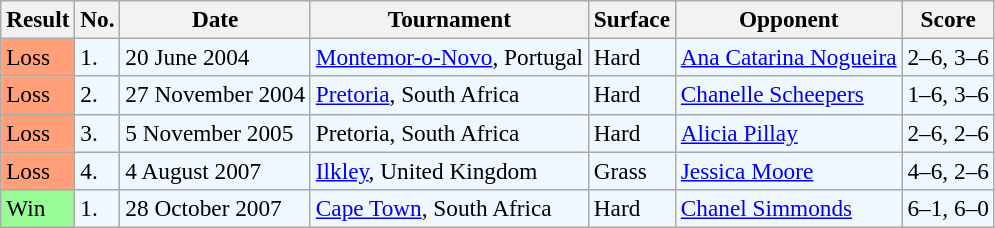<table class="sortable wikitable" style="font-size:97%">
<tr>
<th>Result</th>
<th>No.</th>
<th>Date</th>
<th>Tournament</th>
<th>Surface</th>
<th>Opponent</th>
<th>Score</th>
</tr>
<tr style="background:#f0f8ff;">
<td style="background:#ffa07a;">Loss</td>
<td>1.</td>
<td>20 June 2004</td>
<td><a href='#'>Montemor-o-Novo</a>, Portugal</td>
<td>Hard</td>
<td>  <a href='#'>Ana Catarina Nogueira</a></td>
<td>2–6, 3–6</td>
</tr>
<tr style="background:#f0f8ff;">
<td style="background:#ffa07a;">Loss</td>
<td>2.</td>
<td>27 November 2004</td>
<td><a href='#'>Pretoria</a>, South Africa</td>
<td>Hard</td>
<td> <a href='#'>Chanelle Scheepers</a></td>
<td>1–6, 3–6</td>
</tr>
<tr style="background:#f0f8ff;">
<td style="background:#ffa07a;">Loss</td>
<td>3.</td>
<td>5 November 2005</td>
<td>Pretoria, South Africa</td>
<td>Hard</td>
<td> <a href='#'>Alicia Pillay</a></td>
<td>2–6, 2–6</td>
</tr>
<tr style="background:#f0f8ff;">
<td style="background:#ffa07a;">Loss</td>
<td>4.</td>
<td>4 August 2007</td>
<td><a href='#'>Ilkley</a>, United Kingdom</td>
<td>Grass</td>
<td> <a href='#'>Jessica Moore</a></td>
<td>4–6, 2–6</td>
</tr>
<tr style="background:#f0f8ff;">
<td style="background:#98fb98;">Win</td>
<td>1.</td>
<td>28 October 2007</td>
<td><a href='#'>Cape Town</a>, South Africa</td>
<td>Hard</td>
<td> <a href='#'>Chanel Simmonds</a></td>
<td>6–1, 6–0</td>
</tr>
</table>
